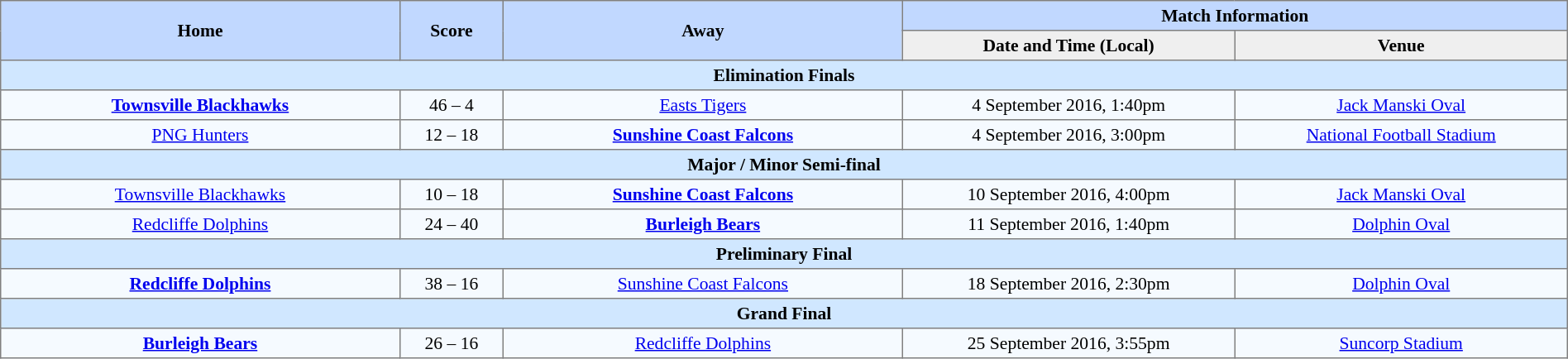<table border="1" cellpadding="3" cellspacing="0" style="border-collapse:collapse; font-size:90%; text-align:center; width:100%;">
<tr style="background:#c1d8ff;">
<th rowspan=2 width=12%>Home</th>
<th rowspan=2 width=3%>Score</th>
<th rowspan=2 width=12%>Away</th>
<th colspan=5>Match Information</th>
</tr>
<tr bgcolor=#EFEFEF>
<th width=10%>Date and Time (Local)</th>
<th width=10%>Venue</th>
</tr>
<tr style="background:#d0e7ff;">
<td colspan=5><strong>Elimination Finals</strong></td>
</tr>
<tr style="background:#f5faff;">
<td> <strong><a href='#'>Townsville Blackhawks</a></strong></td>
<td>46 – 4</td>
<td> <a href='#'>Easts Tigers</a></td>
<td>4 September 2016, 1:40pm</td>
<td><a href='#'>Jack Manski Oval</a></td>
</tr>
<tr style="background:#f5faff;">
<td> <a href='#'>PNG Hunters</a></td>
<td>12 – 18</td>
<td> <strong><a href='#'>Sunshine Coast Falcons</a></strong></td>
<td>4 September 2016, 3:00pm</td>
<td><a href='#'>National Football Stadium</a></td>
</tr>
<tr style="background:#d0e7ff;">
<td colspan=5><strong>Major / Minor Semi-final</strong></td>
</tr>
<tr style="background:#f5faff;">
<td> <a href='#'>Townsville Blackhawks</a></td>
<td>10 – 18</td>
<td> <strong><a href='#'>Sunshine Coast Falcons</a></strong></td>
<td>10 September 2016, 4:00pm</td>
<td><a href='#'>Jack Manski Oval</a></td>
</tr>
<tr style="background:#f5faff;">
<td> <a href='#'>Redcliffe Dolphins</a></td>
<td>24 – 40</td>
<td> <strong><a href='#'>Burleigh Bears</a></strong></td>
<td>11 September 2016, 1:40pm</td>
<td><a href='#'>Dolphin Oval</a></td>
</tr>
<tr style="background:#d0e7ff;">
<td colspan=5><strong>Preliminary Final</strong></td>
</tr>
<tr style="background:#f5faff;">
<td> <strong><a href='#'>Redcliffe Dolphins</a></strong></td>
<td>38 – 16</td>
<td> <a href='#'>Sunshine Coast Falcons</a></td>
<td>18 September 2016, 2:30pm</td>
<td><a href='#'>Dolphin Oval</a></td>
</tr>
<tr style="background:#d0e7ff;">
<td colspan=5><strong>Grand Final</strong></td>
</tr>
<tr style="background:#f5faff;">
<td> <strong><a href='#'>Burleigh Bears</a></strong></td>
<td>26 – 16</td>
<td> <a href='#'>Redcliffe Dolphins</a></td>
<td>25 September 2016, 3:55pm</td>
<td><a href='#'>Suncorp Stadium</a></td>
</tr>
</table>
